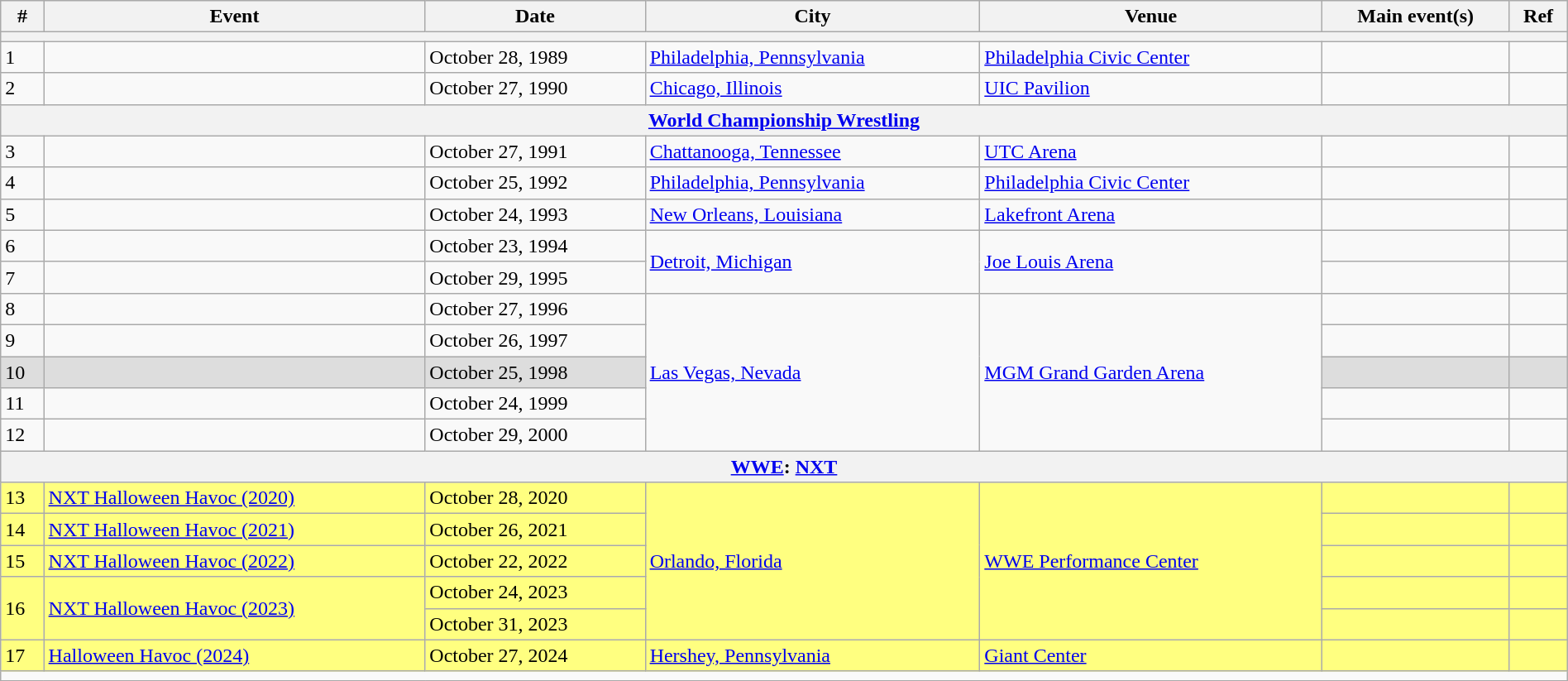<table class="wikitable sortable" style="align: center" width=100%>
<tr>
<th>#</th>
<th>Event</th>
<th>Date</th>
<th>City</th>
<th>Venue</th>
<th class="unsortable">Main event(s)</th>
<th class="unsortable">Ref</th>
</tr>
<tr>
<th colspan=7></th>
</tr>
<tr>
<td>1</td>
<td></td>
<td>October 28, 1989</td>
<td><a href='#'>Philadelphia, Pennsylvania</a></td>
<td><a href='#'>Philadelphia Civic Center</a></td>
<td></td>
<td></td>
</tr>
<tr>
<td>2</td>
<td></td>
<td>October 27, 1990</td>
<td><a href='#'>Chicago, Illinois</a></td>
<td><a href='#'>UIC Pavilion</a></td>
<td></td>
<td></td>
</tr>
<tr>
<th colspan=7><a href='#'>World Championship Wrestling</a></th>
</tr>
<tr>
<td>3</td>
<td></td>
<td>October 27, 1991</td>
<td><a href='#'>Chattanooga, Tennessee</a></td>
<td><a href='#'>UTC Arena</a></td>
<td></td>
<td></td>
</tr>
<tr>
<td>4</td>
<td></td>
<td>October 25, 1992</td>
<td><a href='#'>Philadelphia, Pennsylvania</a></td>
<td><a href='#'>Philadelphia Civic Center</a></td>
<td></td>
<td></td>
</tr>
<tr>
<td>5</td>
<td></td>
<td>October 24, 1993</td>
<td><a href='#'>New Orleans, Louisiana</a></td>
<td><a href='#'>Lakefront Arena</a></td>
<td></td>
<td></td>
</tr>
<tr>
<td>6</td>
<td></td>
<td>October 23, 1994</td>
<td rowspan="2"><a href='#'>Detroit, Michigan</a></td>
<td rowspan="2"><a href='#'>Joe Louis Arena</a></td>
<td></td>
<td></td>
</tr>
<tr>
<td>7</td>
<td></td>
<td>October 29, 1995</td>
<td></td>
<td></td>
</tr>
<tr>
<td>8</td>
<td></td>
<td>October 27, 1996</td>
<td rowspan="5"><a href='#'>Las Vegas, Nevada</a></td>
<td rowspan="5"><a href='#'>MGM Grand Garden Arena</a></td>
<td></td>
<td></td>
</tr>
<tr>
<td>9</td>
<td></td>
<td>October 26, 1997</td>
<td></td>
<td></td>
</tr>
<tr bgcolor="#ddd">
<td>10</td>
<td></td>
<td>October 25, 1998</td>
<td></td>
<td></td>
</tr>
<tr>
<td>11</td>
<td></td>
<td>October 24, 1999</td>
<td></td>
<td></td>
</tr>
<tr>
<td>12</td>
<td></td>
<td>October 29, 2000</td>
<td></td>
<td></td>
</tr>
<tr>
<th colspan=7><a href='#'>WWE</a>: <a href='#'>NXT</a></th>
</tr>
<tr style="background: #FFFF80;">
<td>13</td>
<td><a href='#'>NXT Halloween Havoc (2020)</a></td>
<td>October 28, 2020</td>
<td rowspan="5"><a href='#'>Orlando, Florida</a></td>
<td rowspan="5"><a href='#'>WWE Performance Center</a></td>
<td></td>
<td></td>
</tr>
<tr style="background: #FFFF80;">
<td>14</td>
<td><a href='#'>NXT Halloween Havoc (2021)</a></td>
<td>October 26, 2021</td>
<td></td>
<td></td>
</tr>
<tr style="background: #FFFF80;">
<td>15</td>
<td><a href='#'>NXT Halloween Havoc (2022)</a></td>
<td>October 22, 2022</td>
<td></td>
<td></td>
</tr>
<tr style="background: #FFFF80;">
<td rowspan="2">16</td>
<td rowspan="2"><a href='#'>NXT Halloween Havoc (2023)</a></td>
<td>October 24, 2023</td>
<td></td>
<td></td>
</tr>
<tr style="background: #FFFF80;">
<td>October 31, 2023</td>
<td></td>
<td></td>
</tr>
<tr style="background: #FFFF80;">
<td>17</td>
<td><a href='#'>Halloween Havoc (2024)</a></td>
<td>October 27, 2024</td>
<td><a href='#'>Hershey, Pennsylvania</a></td>
<td><a href='#'>Giant Center</a></td>
<td></td>
<td></td>
</tr>
<tr>
<td colspan="11"></td>
</tr>
<tr>
</tr>
</table>
